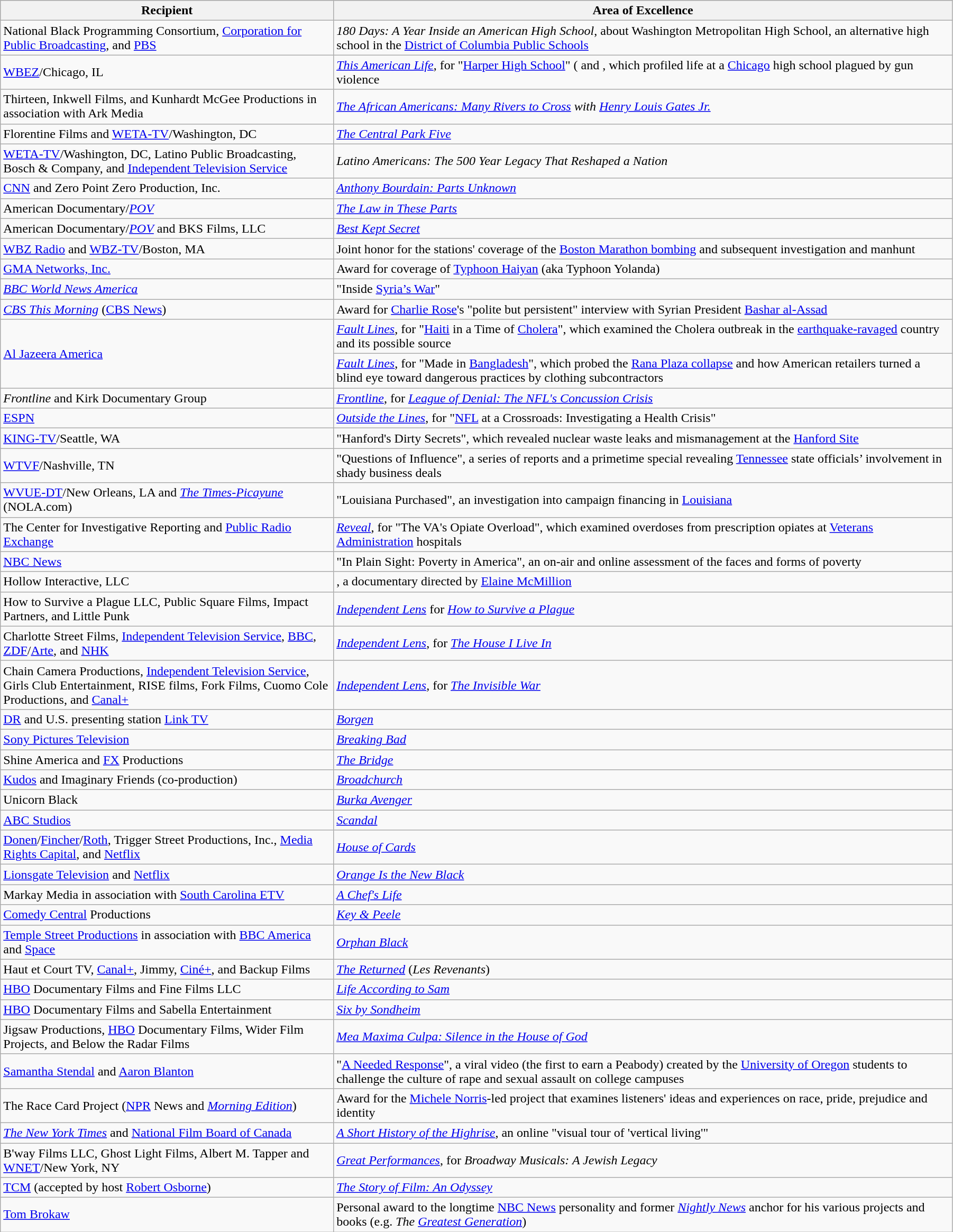<table class="wikitable" style="width:95%">
<tr style="background:#ccc;">
<th style="width:35%;">Recipient</th>
<th style="width:65%;">Area of Excellence</th>
</tr>
<tr>
<td>National Black Programming Consortium, <a href='#'>Corporation for Public Broadcasting</a>, and <a href='#'>PBS</a></td>
<td><em>180 Days: A Year Inside an American High School</em>, about Washington Metropolitan High School, an alternative high school in the <a href='#'>District of Columbia Public Schools</a></td>
</tr>
<tr>
<td><a href='#'>WBEZ</a>/Chicago, IL</td>
<td><em><a href='#'>This American Life</a></em>, for "<a href='#'>Harper High School</a>" ( and , which profiled life at a <a href='#'>Chicago</a> high school plagued by gun violence</td>
</tr>
<tr>
<td>Thirteen, Inkwell Films, and Kunhardt McGee Productions in association with Ark Media</td>
<td><em><a href='#'>The African Americans: Many Rivers to Cross</a> with <a href='#'>Henry Louis Gates Jr.</a></em></td>
</tr>
<tr>
<td>Florentine Films and <a href='#'>WETA-TV</a>/Washington, DC</td>
<td><em><a href='#'>The Central Park Five</a></em></td>
</tr>
<tr>
<td><a href='#'>WETA-TV</a>/Washington, DC, Latino Public Broadcasting, Bosch & Company, and <a href='#'>Independent Television Service</a></td>
<td><em>Latino Americans: The 500 Year Legacy That Reshaped a Nation</em></td>
</tr>
<tr>
<td><a href='#'>CNN</a> and Zero Point Zero Production, Inc.</td>
<td><em><a href='#'>Anthony Bourdain: Parts Unknown</a></em></td>
</tr>
<tr>
<td>American Documentary/<em><a href='#'>POV</a></em></td>
<td><em><a href='#'>The Law in These Parts</a></em></td>
</tr>
<tr>
<td>American Documentary/<em><a href='#'>POV</a></em> and BKS Films, LLC</td>
<td><em><a href='#'>Best Kept Secret</a></em></td>
</tr>
<tr>
<td><a href='#'>WBZ Radio</a> and <a href='#'>WBZ-TV</a>/Boston, MA</td>
<td>Joint honor for the stations' coverage of the <a href='#'>Boston Marathon bombing</a> and subsequent investigation and manhunt</td>
</tr>
<tr>
<td><a href='#'>GMA Networks, Inc.</a></td>
<td>Award for coverage of <a href='#'>Typhoon Haiyan</a> (aka Typhoon Yolanda)</td>
</tr>
<tr>
<td><em><a href='#'>BBC World News America</a></em></td>
<td>"Inside <a href='#'>Syria’s War</a>"</td>
</tr>
<tr>
<td><em><a href='#'>CBS This Morning</a></em> (<a href='#'>CBS News</a>)</td>
<td>Award for <a href='#'>Charlie Rose</a>'s "polite but persistent" interview with Syrian President <a href='#'>Bashar al-Assad</a></td>
</tr>
<tr>
<td rowspan="2"><a href='#'>Al Jazeera America</a></td>
<td><em><a href='#'>Fault Lines</a></em>, for "<a href='#'>Haiti</a> in a Time of <a href='#'>Cholera</a>", which examined the Cholera outbreak in the <a href='#'>earthquake-ravaged</a> country and its possible source</td>
</tr>
<tr>
<td><em><a href='#'>Fault Lines</a></em>, for "Made in <a href='#'>Bangladesh</a>", which probed the <a href='#'>Rana Plaza collapse</a> and how American retailers turned a blind eye toward dangerous practices by clothing subcontractors</td>
</tr>
<tr>
<td><em>Frontline</em> and Kirk Documentary Group</td>
<td><em><a href='#'>Frontline</a></em>, for <em><a href='#'>League of Denial: The NFL's Concussion Crisis</a></em></td>
</tr>
<tr>
<td><a href='#'>ESPN</a></td>
<td><em><a href='#'>Outside the Lines</a></em>, for "<a href='#'>NFL</a> at a Crossroads: Investigating a Health Crisis"</td>
</tr>
<tr>
<td><a href='#'>KING-TV</a>/Seattle, WA</td>
<td>"Hanford's Dirty Secrets", which revealed nuclear waste leaks and mismanagement at the <a href='#'>Hanford Site</a></td>
</tr>
<tr>
<td><a href='#'>WTVF</a>/Nashville, TN</td>
<td>"Questions of Influence", a series of reports and a primetime special revealing <a href='#'>Tennessee</a> state officials’ involvement in shady business deals</td>
</tr>
<tr>
<td><a href='#'>WVUE-DT</a>/New Orleans, LA and <em><a href='#'>The Times-Picayune</a></em> (NOLA.com)</td>
<td>"Louisiana Purchased", an investigation into campaign financing in <a href='#'>Louisiana</a></td>
</tr>
<tr>
<td>The Center for Investigative Reporting and <a href='#'>Public Radio Exchange</a></td>
<td><em><a href='#'>Reveal</a></em>, for "The VA's Opiate Overload", which examined overdoses from prescription opiates at <a href='#'>Veterans Administration</a> hospitals</td>
</tr>
<tr>
<td><a href='#'>NBC News</a></td>
<td>"In Plain Sight: Poverty in America", an on-air and online assessment of the faces and forms of poverty</td>
</tr>
<tr>
<td>Hollow Interactive, LLC</td>
<td><em></em>, a documentary directed by <a href='#'>Elaine McMillion</a></td>
</tr>
<tr>
<td>How to Survive a Plague LLC, Public Square Films, Impact Partners, and Little Punk</td>
<td><em><a href='#'>Independent Lens</a></em> for <em><a href='#'>How to Survive a Plague</a></em></td>
</tr>
<tr>
<td>Charlotte Street Films, <a href='#'>Independent Television Service</a>, <a href='#'>BBC</a>, <a href='#'>ZDF</a>/<a href='#'>Arte</a>, and <a href='#'>NHK</a></td>
<td><em><a href='#'>Independent Lens</a></em>, for <em><a href='#'>The House I Live In</a></em></td>
</tr>
<tr>
<td>Chain Camera Productions, <a href='#'>Independent Television Service</a>, Girls Club Entertainment, RISE films, Fork Films, Cuomo Cole Productions, and <a href='#'>Canal+</a></td>
<td><em><a href='#'>Independent Lens</a></em>, for <em><a href='#'>The Invisible War</a></em></td>
</tr>
<tr>
<td><a href='#'>DR</a> and U.S. presenting station <a href='#'>Link TV</a></td>
<td><em><a href='#'>Borgen</a></em></td>
</tr>
<tr>
<td><a href='#'>Sony Pictures Television</a></td>
<td><em><a href='#'>Breaking Bad</a></em></td>
</tr>
<tr>
<td>Shine America and <a href='#'>FX</a> Productions</td>
<td><em><a href='#'>The Bridge</a></em></td>
</tr>
<tr>
<td><a href='#'>Kudos</a> and Imaginary Friends (co-production)</td>
<td><em><a href='#'>Broadchurch</a></em></td>
</tr>
<tr>
<td>Unicorn Black</td>
<td><em><a href='#'>Burka Avenger</a></em></td>
</tr>
<tr>
<td><a href='#'>ABC Studios</a></td>
<td><em><a href='#'>Scandal</a></em></td>
</tr>
<tr>
<td><a href='#'>Donen</a>/<a href='#'>Fincher</a>/<a href='#'>Roth</a>, Trigger Street Productions, Inc., <a href='#'>Media Rights Capital</a>, and <a href='#'>Netflix</a></td>
<td><em><a href='#'>House of Cards</a></em></td>
</tr>
<tr>
<td><a href='#'>Lionsgate Television</a> and <a href='#'>Netflix</a></td>
<td><em><a href='#'>Orange Is the New Black</a></em></td>
</tr>
<tr>
<td>Markay Media in association with <a href='#'>South Carolina ETV</a></td>
<td><em><a href='#'>A Chef's Life</a></em></td>
</tr>
<tr>
<td><a href='#'>Comedy Central</a> Productions</td>
<td><em><a href='#'>Key & Peele</a></em></td>
</tr>
<tr>
<td><a href='#'>Temple Street Productions</a> in association with <a href='#'>BBC America</a> and <a href='#'>Space</a></td>
<td><em><a href='#'>Orphan Black</a></em></td>
</tr>
<tr>
<td>Haut et Court TV, <a href='#'>Canal+</a>, Jimmy, <a href='#'>Ciné+</a>, and Backup Films</td>
<td><em><a href='#'>The Returned</a></em> (<em>Les Revenants</em>)</td>
</tr>
<tr>
<td><a href='#'>HBO</a> Documentary Films and Fine Films LLC</td>
<td><em><a href='#'>Life According to Sam</a></em></td>
</tr>
<tr>
<td><a href='#'>HBO</a> Documentary Films and Sabella Entertainment</td>
<td><em><a href='#'>Six by Sondheim</a></em></td>
</tr>
<tr>
<td>Jigsaw Productions, <a href='#'>HBO</a> Documentary Films, Wider Film Projects, and Below the Radar Films</td>
<td><em><a href='#'>Mea Maxima Culpa: Silence in the House of God</a></em></td>
</tr>
<tr>
<td><a href='#'>Samantha Stendal</a> and <a href='#'>Aaron Blanton</a></td>
<td>"<a href='#'>A Needed Response</a>", a viral video (the first to earn a Peabody) created by the <a href='#'>University of Oregon</a> students to challenge the culture of rape and sexual assault on college campuses</td>
</tr>
<tr>
<td>The Race Card Project (<a href='#'>NPR</a> News and <em><a href='#'>Morning Edition</a></em>)</td>
<td>Award for the <a href='#'>Michele Norris</a>-led project that examines listeners' ideas and experiences on race, pride, prejudice and identity</td>
</tr>
<tr>
<td><em><a href='#'>The New York Times</a></em> and <a href='#'>National Film Board of Canada</a></td>
<td><em><a href='#'>A Short History of the Highrise</a></em>, an online "visual tour of 'vertical living'"</td>
</tr>
<tr>
<td>B'way Films LLC, Ghost Light Films, Albert M. Tapper and <a href='#'>WNET</a>/New York, NY</td>
<td><em><a href='#'>Great Performances</a></em>, for <em>Broadway Musicals: A Jewish Legacy</em></td>
</tr>
<tr>
<td><a href='#'>TCM</a> (accepted by host <a href='#'>Robert Osborne</a>)</td>
<td><em><a href='#'>The Story of Film: An Odyssey</a></em></td>
</tr>
<tr>
<td><a href='#'>Tom Brokaw</a></td>
<td>Personal award to the longtime <a href='#'>NBC News</a> personality and former <em><a href='#'>Nightly News</a></em> anchor for his various projects and books (e.g. <em>The <a href='#'>Greatest Generation</a></em>)</td>
</tr>
</table>
